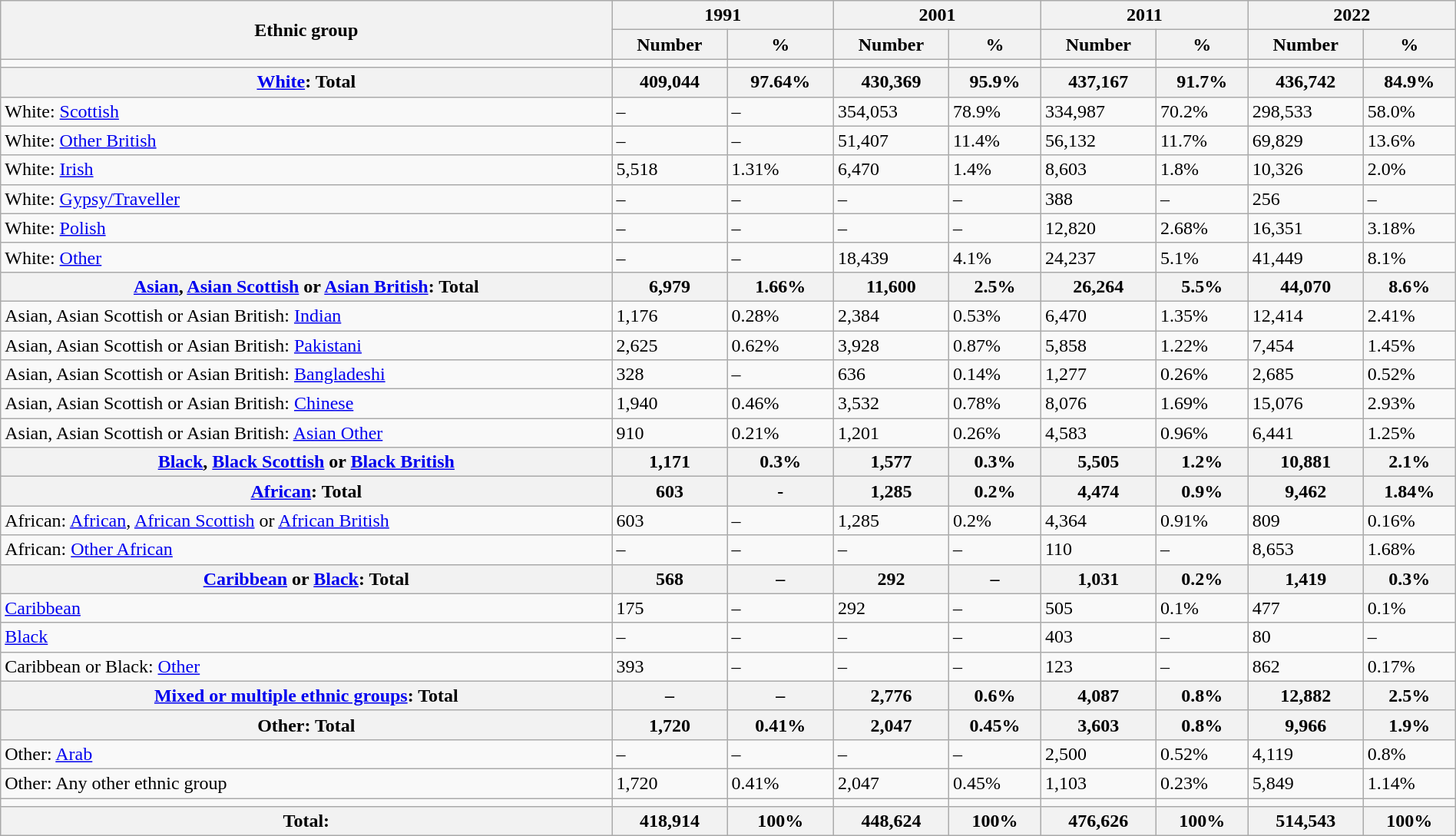<table class="wikitable sortable collapsible collapsed" width="100%">
<tr>
<th rowspan="2">Ethnic group</th>
<th colspan="2">1991</th>
<th colspan="2">2001</th>
<th colspan="2">2011</th>
<th colspan="2">2022</th>
</tr>
<tr>
<th>Number</th>
<th>%</th>
<th>Number</th>
<th>%</th>
<th>Number</th>
<th>%</th>
<th>Number</th>
<th>%</th>
</tr>
<tr>
<td></td>
<td></td>
<td></td>
<td></td>
<td></td>
<td></td>
<td></td>
<td></td>
<td></td>
</tr>
<tr>
<th><a href='#'>White</a>: Total</th>
<th>409,044</th>
<th>97.64%</th>
<th>430,369</th>
<th>95.9%</th>
<th>437,167</th>
<th>91.7%</th>
<th>436,742</th>
<th>84.9%</th>
</tr>
<tr>
<td>White: <a href='#'>Scottish</a></td>
<td>–</td>
<td>–</td>
<td>354,053</td>
<td>78.9%</td>
<td>334,987</td>
<td>70.2%</td>
<td>298,533</td>
<td>58.0%</td>
</tr>
<tr>
<td>White: <a href='#'>Other British</a></td>
<td>–</td>
<td>–</td>
<td>51,407</td>
<td>11.4%</td>
<td>56,132</td>
<td>11.7%</td>
<td>69,829</td>
<td>13.6%</td>
</tr>
<tr>
<td>White: <a href='#'>Irish</a></td>
<td>5,518</td>
<td>1.31%</td>
<td>6,470</td>
<td>1.4%</td>
<td>8,603</td>
<td>1.8%</td>
<td>10,326</td>
<td>2.0%</td>
</tr>
<tr>
<td>White: <a href='#'>Gypsy/Traveller</a></td>
<td>–</td>
<td>–</td>
<td>–</td>
<td>–</td>
<td>388</td>
<td>–</td>
<td>256</td>
<td>–</td>
</tr>
<tr>
<td>White: <a href='#'>Polish</a></td>
<td>–</td>
<td>–</td>
<td>–</td>
<td>–</td>
<td>12,820</td>
<td>2.68%</td>
<td>16,351</td>
<td>3.18%</td>
</tr>
<tr>
<td>White: <a href='#'>Other</a></td>
<td>–</td>
<td>–</td>
<td>18,439</td>
<td>4.1%</td>
<td>24,237</td>
<td>5.1%</td>
<td>41,449</td>
<td>8.1%</td>
</tr>
<tr>
<th><a href='#'>Asian</a>, <a href='#'>Asian Scottish</a> or <a href='#'>Asian British</a>: Total</th>
<th>6,979</th>
<th>1.66%</th>
<th>11,600</th>
<th>2.5%</th>
<th>26,264</th>
<th>5.5%</th>
<th>44,070</th>
<th>8.6%</th>
</tr>
<tr>
<td>Asian, Asian Scottish or Asian British: <a href='#'>Indian</a></td>
<td>1,176</td>
<td>0.28%</td>
<td>2,384</td>
<td>0.53%</td>
<td>6,470</td>
<td>1.35%</td>
<td>12,414</td>
<td>2.41%</td>
</tr>
<tr>
<td>Asian, Asian Scottish or Asian British: <a href='#'>Pakistani</a></td>
<td>2,625</td>
<td>0.62%</td>
<td>3,928</td>
<td>0.87%</td>
<td>5,858</td>
<td>1.22%</td>
<td>7,454</td>
<td>1.45%</td>
</tr>
<tr>
<td>Asian, Asian Scottish or Asian British: <a href='#'>Bangladeshi</a></td>
<td>328</td>
<td>–</td>
<td>636</td>
<td>0.14%</td>
<td>1,277</td>
<td>0.26%</td>
<td>2,685</td>
<td>0.52%</td>
</tr>
<tr>
<td>Asian, Asian Scottish or Asian British: <a href='#'>Chinese</a></td>
<td>1,940</td>
<td>0.46%</td>
<td>3,532</td>
<td>0.78%</td>
<td>8,076</td>
<td>1.69%</td>
<td>15,076</td>
<td>2.93%</td>
</tr>
<tr>
<td>Asian, Asian Scottish or Asian British: <a href='#'>Asian Other</a></td>
<td>910</td>
<td>0.21%</td>
<td>1,201</td>
<td>0.26%</td>
<td>4,583</td>
<td>0.96%</td>
<td>6,441</td>
<td>1.25%</td>
</tr>
<tr>
<th><a href='#'>Black</a>, <a href='#'>Black Scottish</a> or <a href='#'>Black British</a></th>
<th>1,171</th>
<th>0.3%</th>
<th>1,577</th>
<th>0.3%</th>
<th>5,505</th>
<th>1.2%</th>
<th>10,881</th>
<th>2.1%</th>
</tr>
<tr>
<th><a href='#'>African</a>: Total</th>
<th>603</th>
<th>-</th>
<th>1,285</th>
<th>0.2%</th>
<th>4,474</th>
<th>0.9%</th>
<th>9,462</th>
<th>1.84%</th>
</tr>
<tr>
<td>African: <a href='#'>African</a>, <a href='#'>African Scottish</a> or <a href='#'>African British</a></td>
<td>603</td>
<td>–</td>
<td>1,285</td>
<td>0.2%</td>
<td>4,364</td>
<td>0.91%</td>
<td>809</td>
<td>0.16%</td>
</tr>
<tr>
<td>African: <a href='#'>Other African</a></td>
<td>–</td>
<td>–</td>
<td>–</td>
<td>–</td>
<td>110</td>
<td>–</td>
<td>8,653</td>
<td>1.68%</td>
</tr>
<tr>
<th><a href='#'>Caribbean</a> or <a href='#'>Black</a>: Total</th>
<th>568</th>
<th>–</th>
<th>292</th>
<th>–</th>
<th>1,031</th>
<th>0.2%</th>
<th>1,419</th>
<th>0.3%</th>
</tr>
<tr>
<td><a href='#'>Caribbean</a></td>
<td>175</td>
<td>–</td>
<td>292</td>
<td>–</td>
<td>505</td>
<td>0.1%</td>
<td>477</td>
<td>0.1%</td>
</tr>
<tr>
<td><a href='#'>Black</a></td>
<td>–</td>
<td>–</td>
<td>–</td>
<td>–</td>
<td>403</td>
<td>–</td>
<td>80</td>
<td>–</td>
</tr>
<tr>
<td>Caribbean or Black: <a href='#'>Other</a></td>
<td>393</td>
<td>–</td>
<td>–</td>
<td>–</td>
<td>123</td>
<td>–</td>
<td>862</td>
<td>0.17%</td>
</tr>
<tr>
<th><a href='#'>Mixed or multiple ethnic groups</a>: Total</th>
<th>–</th>
<th>–</th>
<th>2,776</th>
<th>0.6%</th>
<th>4,087</th>
<th>0.8%</th>
<th>12,882</th>
<th>2.5%</th>
</tr>
<tr>
<th>Other: Total</th>
<th>1,720</th>
<th>0.41%</th>
<th>2,047</th>
<th>0.45%</th>
<th>3,603</th>
<th>0.8%</th>
<th>9,966</th>
<th>1.9%</th>
</tr>
<tr>
<td>Other: <a href='#'>Arab</a></td>
<td>–</td>
<td>–</td>
<td>–</td>
<td>–</td>
<td>2,500</td>
<td>0.52%</td>
<td>4,119</td>
<td>0.8%</td>
</tr>
<tr>
<td>Other: Any other ethnic group</td>
<td>1,720</td>
<td>0.41%</td>
<td>2,047</td>
<td>0.45%</td>
<td>1,103</td>
<td>0.23%</td>
<td>5,849</td>
<td>1.14%</td>
</tr>
<tr>
<td></td>
<td></td>
<td></td>
<td></td>
<td></td>
<td></td>
<td></td>
<td></td>
<td></td>
</tr>
<tr>
<th>Total:</th>
<th>418,914</th>
<th>100%</th>
<th>448,624</th>
<th>100%</th>
<th>476,626</th>
<th>100%</th>
<th>514,543</th>
<th>100%</th>
</tr>
</table>
